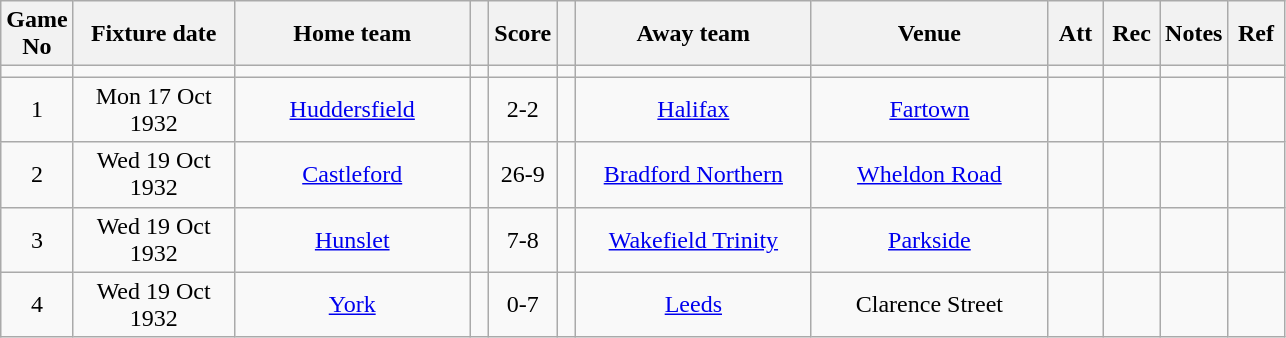<table class="wikitable" style="text-align:center;">
<tr>
<th width=20 abbr="No">Game No</th>
<th width=100 abbr="Date">Fixture date</th>
<th width=150 abbr="Home team">Home team</th>
<th width=5 abbr="space"></th>
<th width=20 abbr="Score">Score</th>
<th width=5 abbr="space"></th>
<th width=150 abbr="Away team">Away team</th>
<th width=150 abbr="Venue">Venue</th>
<th width=30 abbr="Att">Att</th>
<th width=30 abbr="Rec">Rec</th>
<th width=20 abbr="Notes">Notes</th>
<th width=30 abbr="Ref">Ref</th>
</tr>
<tr>
<td></td>
<td></td>
<td></td>
<td></td>
<td></td>
<td></td>
<td></td>
<td></td>
<td></td>
<td></td>
<td></td>
</tr>
<tr>
<td>1</td>
<td>Mon 17 Oct 1932</td>
<td><a href='#'>Huddersfield</a></td>
<td></td>
<td>2-2</td>
<td></td>
<td><a href='#'>Halifax</a></td>
<td><a href='#'>Fartown</a></td>
<td></td>
<td></td>
<td></td>
<td></td>
</tr>
<tr>
<td>2</td>
<td>Wed 19 Oct 1932</td>
<td><a href='#'>Castleford</a></td>
<td></td>
<td>26-9</td>
<td></td>
<td><a href='#'>Bradford Northern</a></td>
<td><a href='#'>Wheldon Road</a></td>
<td></td>
<td></td>
<td></td>
<td></td>
</tr>
<tr>
<td>3</td>
<td>Wed 19 Oct 1932</td>
<td><a href='#'>Hunslet</a></td>
<td></td>
<td>7-8</td>
<td></td>
<td><a href='#'>Wakefield Trinity</a></td>
<td><a href='#'>Parkside</a></td>
<td></td>
<td></td>
<td></td>
<td></td>
</tr>
<tr>
<td>4</td>
<td>Wed 19 Oct 1932</td>
<td><a href='#'>York</a></td>
<td></td>
<td>0-7</td>
<td></td>
<td><a href='#'>Leeds</a></td>
<td>Clarence Street</td>
<td></td>
<td></td>
<td></td>
<td></td>
</tr>
</table>
